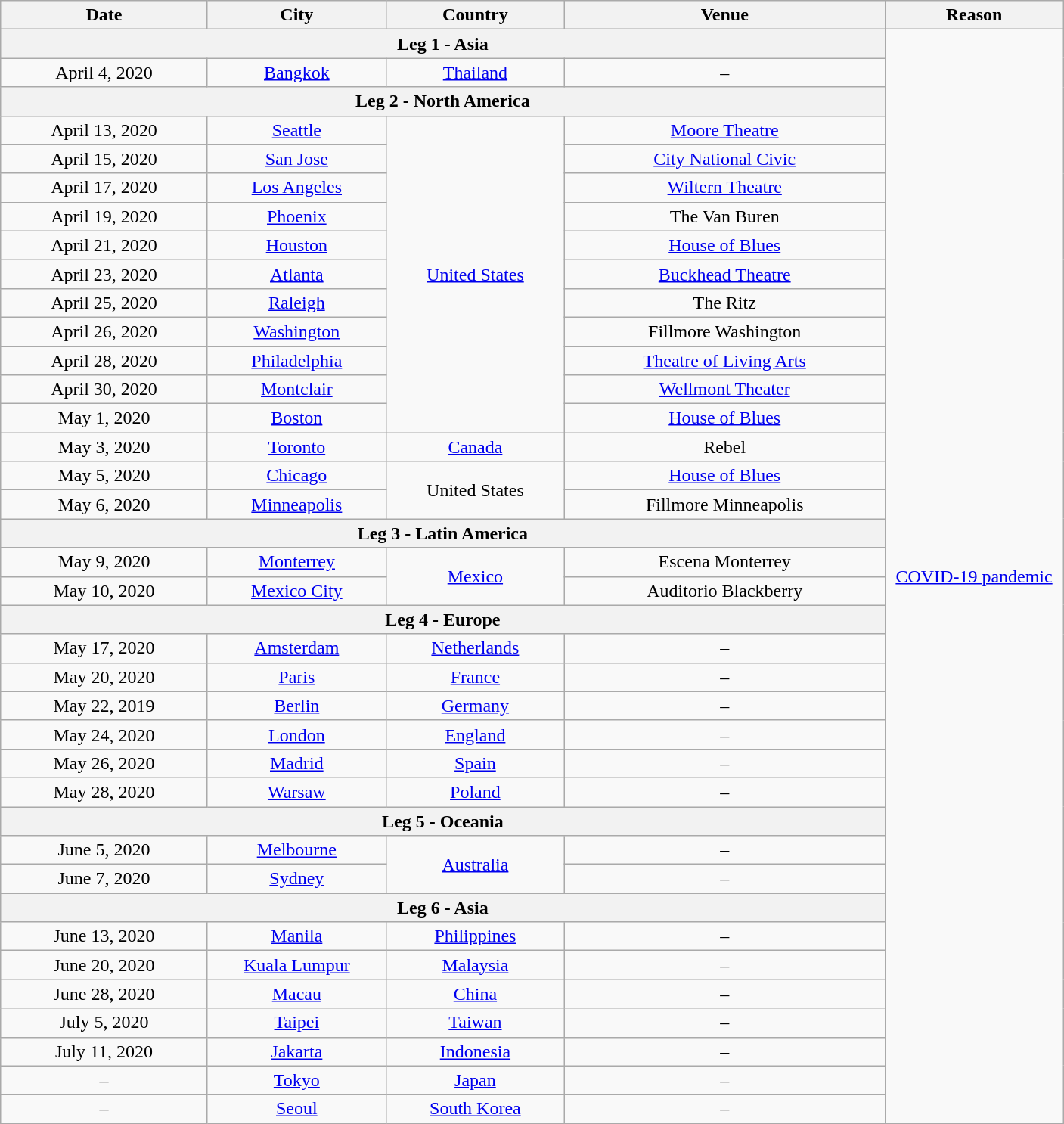<table class="wikitable plainrowheaders" style="text-align:center;">
<tr>
<th width="175">Date</th>
<th width="150">City</th>
<th width="150">Country</th>
<th width="275">Venue</th>
<th width="150">Reason</th>
</tr>
<tr>
<th colspan="4"><strong>Leg 1 - Asia</strong></th>
<td rowspan="38"><a href='#'>COVID-19 pandemic</a></td>
</tr>
<tr>
<td>April 4, 2020</td>
<td><a href='#'>Bangkok</a></td>
<td><a href='#'>Thailand</a></td>
<td>–</td>
</tr>
<tr>
<th colspan="4"><strong>Leg 2 - North America</strong></th>
</tr>
<tr>
<td>April 13, 2020</td>
<td><a href='#'>Seattle</a></td>
<td rowspan="11"><a href='#'>United States</a></td>
<td><a href='#'>Moore Theatre</a></td>
</tr>
<tr>
<td>April 15, 2020</td>
<td><a href='#'>San Jose</a></td>
<td><a href='#'>City National Civic</a></td>
</tr>
<tr>
<td>April 17, 2020</td>
<td><a href='#'>Los Angeles</a></td>
<td><a href='#'>Wiltern Theatre</a></td>
</tr>
<tr>
<td>April 19, 2020</td>
<td><a href='#'>Phoenix</a></td>
<td>The Van Buren</td>
</tr>
<tr>
<td>April 21, 2020</td>
<td><a href='#'>Houston</a></td>
<td><a href='#'>House of Blues</a></td>
</tr>
<tr>
<td>April 23, 2020</td>
<td><a href='#'>Atlanta</a></td>
<td><a href='#'>Buckhead Theatre</a></td>
</tr>
<tr>
<td>April 25, 2020</td>
<td><a href='#'>Raleigh</a></td>
<td>The Ritz</td>
</tr>
<tr>
<td>April 26, 2020</td>
<td><a href='#'>Washington</a></td>
<td>Fillmore Washington</td>
</tr>
<tr>
<td>April 28, 2020</td>
<td><a href='#'>Philadelphia</a></td>
<td><a href='#'>Theatre of Living Arts</a></td>
</tr>
<tr>
<td>April 30, 2020</td>
<td><a href='#'>Montclair</a></td>
<td><a href='#'>Wellmont Theater</a></td>
</tr>
<tr>
<td>May 1, 2020</td>
<td><a href='#'>Boston</a></td>
<td><a href='#'>House of Blues</a></td>
</tr>
<tr>
<td>May 3, 2020</td>
<td><a href='#'>Toronto</a></td>
<td><a href='#'>Canada</a></td>
<td>Rebel</td>
</tr>
<tr>
<td>May 5, 2020</td>
<td><a href='#'>Chicago</a></td>
<td rowspan="2">United States</td>
<td><a href='#'>House of Blues</a></td>
</tr>
<tr>
<td>May 6, 2020</td>
<td><a href='#'>Minneapolis</a></td>
<td>Fillmore Minneapolis</td>
</tr>
<tr>
<th colspan="4"><strong>Leg 3 - Latin America</strong></th>
</tr>
<tr>
<td>May 9, 2020</td>
<td><a href='#'>Monterrey</a></td>
<td rowspan="2"><a href='#'>Mexico</a></td>
<td>Escena Monterrey</td>
</tr>
<tr>
<td>May 10, 2020</td>
<td><a href='#'>Mexico City</a></td>
<td>Auditorio Blackberry</td>
</tr>
<tr>
<th colspan="4"><strong>Leg 4 - Europe</strong></th>
</tr>
<tr>
<td>May 17, 2020</td>
<td><a href='#'>Amsterdam</a></td>
<td><a href='#'>Netherlands</a></td>
<td>–</td>
</tr>
<tr>
<td>May 20, 2020</td>
<td><a href='#'>Paris</a></td>
<td><a href='#'>France</a></td>
<td>–</td>
</tr>
<tr>
<td>May 22, 2019</td>
<td><a href='#'>Berlin</a></td>
<td><a href='#'>Germany</a></td>
<td>–</td>
</tr>
<tr>
<td>May 24, 2020</td>
<td><a href='#'>London</a></td>
<td><a href='#'>England</a></td>
<td>–</td>
</tr>
<tr>
<td>May 26, 2020</td>
<td><a href='#'>Madrid</a></td>
<td><a href='#'>Spain</a></td>
<td>–</td>
</tr>
<tr>
<td>May 28, 2020</td>
<td><a href='#'>Warsaw</a></td>
<td><a href='#'>Poland</a></td>
<td>–</td>
</tr>
<tr>
<th colspan="4"><strong>Leg 5 - Oceania</strong></th>
</tr>
<tr>
<td>June 5, 2020</td>
<td><a href='#'>Melbourne</a></td>
<td rowspan="2"><a href='#'>Australia</a></td>
<td>–</td>
</tr>
<tr>
<td>June 7, 2020</td>
<td><a href='#'>Sydney</a></td>
<td>–</td>
</tr>
<tr>
<th colspan="4"><strong>Leg 6 - Asia</strong></th>
</tr>
<tr>
<td>June 13, 2020</td>
<td><a href='#'>Manila</a></td>
<td><a href='#'>Philippines</a></td>
<td>–</td>
</tr>
<tr>
<td>June 20, 2020</td>
<td><a href='#'>Kuala Lumpur</a></td>
<td><a href='#'>Malaysia</a></td>
<td>–</td>
</tr>
<tr>
<td>June 28, 2020</td>
<td><a href='#'>Macau</a></td>
<td><a href='#'>China</a></td>
<td>–</td>
</tr>
<tr>
<td>July 5, 2020</td>
<td><a href='#'>Taipei</a></td>
<td><a href='#'>Taiwan</a></td>
<td>–</td>
</tr>
<tr>
<td>July 11, 2020</td>
<td><a href='#'>Jakarta</a></td>
<td><a href='#'>Indonesia</a></td>
<td>–</td>
</tr>
<tr>
<td>–</td>
<td><a href='#'>Tokyo</a></td>
<td><a href='#'>Japan</a></td>
<td>–</td>
</tr>
<tr>
<td>–</td>
<td><a href='#'>Seoul</a></td>
<td><a href='#'>South Korea</a></td>
<td>–</td>
</tr>
</table>
